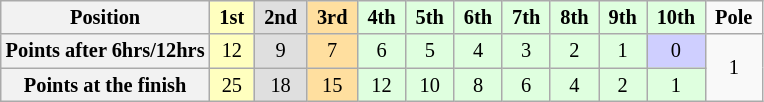<table class="wikitable" style="font-size:85%; text-align:center">
<tr>
<th>Position</th>
<td style="background:#FFFFBF;"> <strong>1st</strong> </td>
<td style="background:#DFDFDF;"> <strong>2nd</strong> </td>
<td style="background:#FFDF9F;"> <strong>3rd</strong> </td>
<td style="background:#DFFFDF;"> <strong>4th</strong> </td>
<td style="background:#DFFFDF;"> <strong>5th</strong> </td>
<td style="background:#DFFFDF;"> <strong>6th</strong> </td>
<td style="background:#DFFFDF;"> <strong>7th</strong> </td>
<td style="background:#DFFFDF;"> <strong>8th</strong> </td>
<td style="background:#DFFFDF;"> <strong>9th</strong> </td>
<td style="background:#DFFFDF;"> <strong>10th</strong> </td>
<td> <strong>Pole</strong> </td>
</tr>
<tr>
<th>Points after 6hrs/12hrs</th>
<td style="background:#FFFFBF;">12</td>
<td style="background:#DFDFDF;">9</td>
<td style="background:#FFDF9F;">7</td>
<td style="background:#DFFFDF;">6</td>
<td style="background:#DFFFDF;">5</td>
<td style="background:#DFFFDF;">4</td>
<td style="background:#DFFFDF;">3</td>
<td style="background:#DFFFDF;">2</td>
<td style="background:#DFFFDF;">1</td>
<td style="background:#CFCFFF;">0</td>
<td rowspan=2>1</td>
</tr>
<tr>
<th>Points at the finish</th>
<td style="background:#FFFFBF;">25</td>
<td style="background:#DFDFDF;">18</td>
<td style="background:#FFDF9F;">15</td>
<td style="background:#DFFFDF;">12</td>
<td style="background:#DFFFDF;">10</td>
<td style="background:#DFFFDF;">8</td>
<td style="background:#DFFFDF;">6</td>
<td style="background:#DFFFDF;">4</td>
<td style="background:#DFFFDF;">2</td>
<td style="background:#DFFFDF;">1</td>
</tr>
</table>
